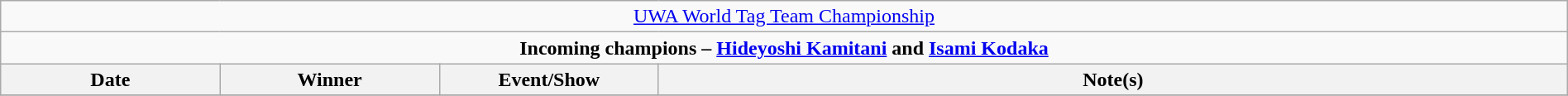<table class="wikitable" style="text-align:center; width:100%;">
<tr>
<td colspan="4" style="text-align: center;"><a href='#'>UWA World Tag Team Championship</a></td>
</tr>
<tr>
<td colspan="4" style="text-align: center;"><strong>Incoming champions – <a href='#'>Hideyoshi Kamitani</a> and <a href='#'>Isami Kodaka</a></strong></td>
</tr>
<tr>
<th width="14%">Date</th>
<th width="14%">Winner</th>
<th width="14%">Event/Show</th>
<th width="58%">Note(s)</th>
</tr>
<tr>
</tr>
</table>
